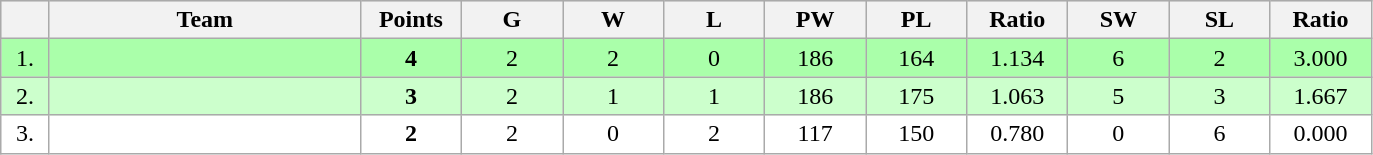<table class=wikitable style="text-align:center">
<tr bgcolor="#DCDCDC">
<th width="25"></th>
<th width="200">Team</th>
<th width="60">Points</th>
<th width="60">G</th>
<th width="60">W</th>
<th width="60">L</th>
<th width="60">PW</th>
<th width="60">PL</th>
<th width="60">Ratio</th>
<th width="60">SW</th>
<th width="60">SL</th>
<th width="60">Ratio</th>
</tr>
<tr bgcolor=#AAFFAA>
<td>1.</td>
<td align=left></td>
<td><strong>4</strong></td>
<td>2</td>
<td>2</td>
<td>0</td>
<td>186</td>
<td>164</td>
<td>1.134</td>
<td>6</td>
<td>2</td>
<td>3.000</td>
</tr>
<tr bgcolor=#CCFFCC>
<td>2.</td>
<td align=left></td>
<td><strong>3</strong></td>
<td>2</td>
<td>1</td>
<td>1</td>
<td>186</td>
<td>175</td>
<td>1.063</td>
<td>5</td>
<td>3</td>
<td>1.667</td>
</tr>
<tr bgcolor=#FFFFFF>
<td>3.</td>
<td align=left></td>
<td><strong>2</strong></td>
<td>2</td>
<td>0</td>
<td>2</td>
<td>117</td>
<td>150</td>
<td>0.780</td>
<td>0</td>
<td>6</td>
<td>0.000</td>
</tr>
</table>
